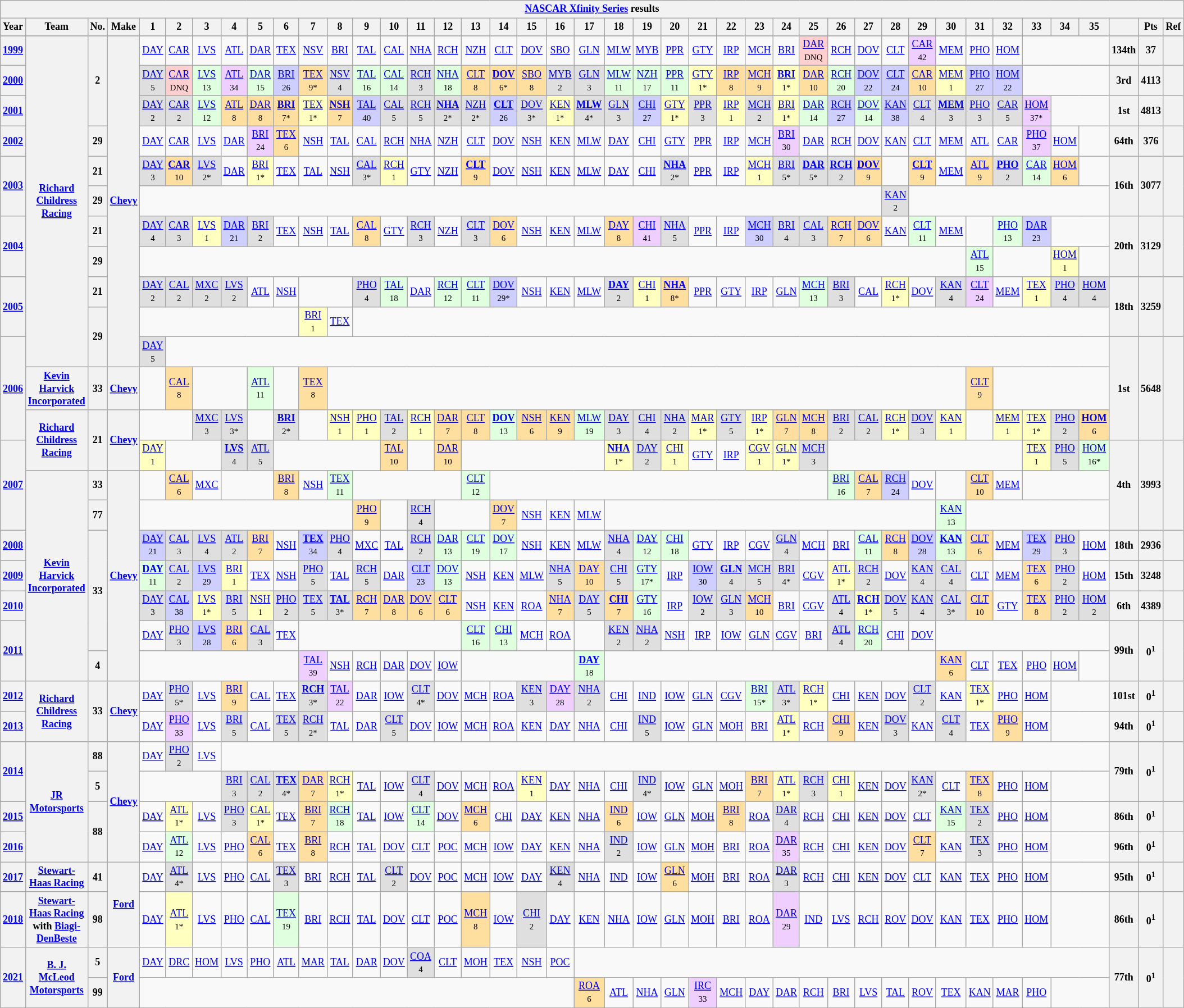<table class="wikitable" style="text-align:center; font-size:75%">
<tr>
<th colspan=42><a href='#'>NASCAR Xfinity Series</a> results</th>
</tr>
<tr>
<th>Year</th>
<th>Team</th>
<th>No.</th>
<th>Make</th>
<th>1</th>
<th>2</th>
<th>3</th>
<th>4</th>
<th>5</th>
<th>6</th>
<th>7</th>
<th>8</th>
<th>9</th>
<th>10</th>
<th>11</th>
<th>12</th>
<th>13</th>
<th>14</th>
<th>15</th>
<th>16</th>
<th>17</th>
<th>18</th>
<th>19</th>
<th>20</th>
<th>21</th>
<th>22</th>
<th>23</th>
<th>24</th>
<th>25</th>
<th>26</th>
<th>27</th>
<th>28</th>
<th>29</th>
<th>30</th>
<th>31</th>
<th>32</th>
<th>33</th>
<th>34</th>
<th>35</th>
<th></th>
<th>Pts</th>
<th>Ref</th>
</tr>
<tr>
</tr>
<tr>
<th><a href='#'>1999</a></th>
<th rowspan=11><a href='#'>Richard Childress Racing</a></th>
<th rowspan=3>2</th>
<th rowspan=11><a href='#'>Chevy</a></th>
<td><a href='#'>DAY</a></td>
<td><a href='#'>CAR</a></td>
<td><a href='#'>LVS</a></td>
<td><a href='#'>ATL</a></td>
<td><a href='#'>DAR</a></td>
<td><a href='#'>TEX</a></td>
<td><a href='#'>NSV</a></td>
<td><a href='#'>BRI</a></td>
<td><a href='#'>TAL</a></td>
<td><a href='#'>CAL</a></td>
<td><a href='#'>NHA</a></td>
<td><a href='#'>RCH</a></td>
<td><a href='#'>NZH</a></td>
<td><a href='#'>CLT</a></td>
<td><a href='#'>DOV</a></td>
<td><a href='#'>SBO</a></td>
<td><a href='#'>GLN</a></td>
<td><a href='#'>MLW</a></td>
<td><a href='#'>MYB</a></td>
<td><a href='#'>PPR</a></td>
<td><a href='#'>GTY</a></td>
<td><a href='#'>IRP</a></td>
<td><a href='#'>MCH</a></td>
<td><a href='#'>BRI</a></td>
<td style="background:#FFCFCF;"><a href='#'>DAR</a><br><small>DNQ</small></td>
<td><a href='#'>RCH</a></td>
<td><a href='#'>DOV</a></td>
<td><a href='#'>CLT</a></td>
<td style="background:#EFCFFF;"><a href='#'>CAR</a><br><small>42</small></td>
<td><a href='#'>MEM</a></td>
<td><a href='#'>PHO</a></td>
<td><a href='#'>HOM</a></td>
<td colspan=3></td>
<th>134th</th>
<th>37</th>
<th></th>
</tr>
<tr>
<th><a href='#'>2000</a></th>
<td style="background:#DFDFDF;"><a href='#'>DAY</a><br><small>5</small></td>
<td style="background:#FFCFCF;"><a href='#'>CAR</a><br><small>DNQ</small></td>
<td style="background:#DFFFDF;"><a href='#'>LVS</a><br><small>13</small></td>
<td style="background:#EFCFFF;"><a href='#'>ATL</a><br><small>34</small></td>
<td style="background:#DFFFDF;"><a href='#'>DAR</a><br><small>15</small></td>
<td style="background:#CFCFFF;"><a href='#'>BRI</a><br><small>26</small></td>
<td style="background:#FFDF9F;"><a href='#'>TEX</a><br><small>9*</small></td>
<td style="background:#DFDFDF;"><a href='#'>NSV</a><br><small>4</small></td>
<td style="background:#DFFFDF;"><a href='#'>TAL</a><br><small>16</small></td>
<td style="background:#DFFFDF;"><a href='#'>CAL</a><br><small>14</small></td>
<td style="background:#DFDFDF;"><a href='#'>RCH</a><br><small>3</small></td>
<td style="background:#DFFFDF;"><a href='#'>NHA</a><br><small>18</small></td>
<td style="background:#FFDF9F;"><a href='#'>CLT</a><br><small>8</small></td>
<td style="background:#FFDF9F;"><strong><a href='#'>DOV</a></strong><br><small>6*</small></td>
<td style="background:#FFDF9F;"><a href='#'>SBO</a><br><small>8</small></td>
<td style="background:#DFDFDF;"><a href='#'>MYB</a><br><small>2</small></td>
<td style="background:#DFDFDF;"><a href='#'>GLN</a><br><small>3</small></td>
<td style="background:#DFFFDF;"><a href='#'>MLW</a><br><small>11</small></td>
<td style="background:#DFFFDF;"><a href='#'>NZH</a><br><small>17</small></td>
<td style="background:#DFFFDF;"><a href='#'>PPR</a><br><small>11</small></td>
<td style="background:#FFFFBF;"><a href='#'>GTY</a><br><small>1*</small></td>
<td style="background:#FFDF9F;"><a href='#'>IRP</a><br><small>8</small></td>
<td style="background:#FFDF9F;"><a href='#'>MCH</a><br><small>9</small></td>
<td style="background:#FFFFBF;"><strong><a href='#'>BRI</a></strong><br><small>1*</small></td>
<td style="background:#FFDF9F;"><a href='#'>DAR</a><br><small>10</small></td>
<td style="background:#DFFFDF;"><a href='#'>RCH</a><br><small>20</small></td>
<td style="background:#CFCFFF;"><a href='#'>DOV</a><br><small>22</small></td>
<td style="background:#CFCFFF;"><a href='#'>CLT</a><br><small>24</small></td>
<td style="background:#FFDF9F;"><a href='#'>CAR</a><br><small>10</small></td>
<td style="background:#FFFFBF;"><a href='#'>MEM</a><br><small>1</small></td>
<td style="background:#CFCFFF;"><a href='#'>PHO</a><br><small>27</small></td>
<td style="background:#CFCFFF;"><a href='#'>HOM</a><br><small>22</small></td>
<td colspan=3></td>
<th>3rd</th>
<th>4113</th>
<th></th>
</tr>
<tr>
<th><a href='#'>2001</a></th>
<td style="background:#DFDFDF;"><a href='#'>DAY</a><br><small>2</small></td>
<td style="background:#DFDFDF;"><a href='#'>CAR</a><br><small>2</small></td>
<td style="background:#DFFFDF;"><a href='#'>LVS</a><br><small>12</small></td>
<td style="background:#FFDF9F;"><a href='#'>ATL</a><br><small>8</small></td>
<td style="background:#FFDF9F;"><a href='#'>DAR</a><br><small>8</small></td>
<td style="background:#FFDF9F;"><strong><a href='#'>BRI</a></strong><br><small>7*</small></td>
<td style="background:#FFFFBF;"><a href='#'>TEX</a><br><small>1*</small></td>
<td style="background:#FFDF9F;"><strong><a href='#'>NSH</a></strong><br><small>7</small></td>
<td style="background:#CFCFFF;"><a href='#'>TAL</a><br><small>40</small></td>
<td style="background:#DFDFDF;"><a href='#'>CAL</a><br><small>5</small></td>
<td style="background:#DFDFDF;"><a href='#'>RCH</a><br><small>5</small></td>
<td style="background:#DFDFDF;"><strong><a href='#'>NHA</a></strong><br><small>2*</small></td>
<td style="background:#DFDFDF;"><a href='#'>NZH</a><br><small>2*</small></td>
<td style="background:#CFCFFF;"><strong><a href='#'>CLT</a></strong><br><small>26</small></td>
<td style="background:#DFDFDF;"><a href='#'>DOV</a><br><small>3*</small></td>
<td style="background:#FFFFBF;"><a href='#'>KEN</a><br><small>1*</small></td>
<td style="background:#DFDFDF;"><strong><a href='#'>MLW</a></strong><br><small>4*</small></td>
<td style="background:#DFDFDF;"><a href='#'>GLN</a><br><small>3</small></td>
<td style="background:#CFCFFF;"><a href='#'>CHI</a><br><small>27</small></td>
<td style="background:#FFFFBF;"><a href='#'>GTY</a><br><small>1*</small></td>
<td style="background:#DFDFDF;"><a href='#'>PPR</a><br><small>3</small></td>
<td style="background:#FFFFBF;"><a href='#'>IRP</a><br><small>1</small></td>
<td style="background:#DFDFDF;"><a href='#'>MCH</a><br><small>2</small></td>
<td style="background:#FFFFBF;"><a href='#'>BRI</a><br><small>1*</small></td>
<td style="background:#DFFFDF;"><a href='#'>DAR</a><br><small>14</small></td>
<td style="background:#CFCFFF;"><a href='#'>RCH</a><br><small>27</small></td>
<td style="background:#DFFFDF;"><a href='#'>DOV</a><br><small>14</small></td>
<td style="background:#CFCFFF;"><a href='#'>KAN</a><br><small>38</small></td>
<td style="background:#DFDFDF;"><a href='#'>CLT</a><br><small>4</small></td>
<td style="background:#DFDFDF;"><strong><a href='#'>MEM</a></strong><br><small>3</small></td>
<td style="background:#DFDFDF;"><a href='#'>PHO</a><br><small>3</small></td>
<td style="background:#DFDFDF;"><a href='#'>CAR</a><br><small>5</small></td>
<td style="background:#EFCFFF;"><a href='#'>HOM</a><br><small>37*</small></td>
<td colspan=2></td>
<th>1st</th>
<th>4813</th>
<th></th>
</tr>
<tr>
<th><a href='#'>2002</a></th>
<th>29</th>
<td><a href='#'>DAY</a></td>
<td><a href='#'>CAR</a></td>
<td><a href='#'>LVS</a></td>
<td><a href='#'>DAR</a></td>
<td style="background:#EFCFFF;"><a href='#'>BRI</a><br><small>24</small></td>
<td style="background:#FFDF9F;"><a href='#'>TEX</a><br><small>6</small></td>
<td><a href='#'>NSH</a></td>
<td><a href='#'>TAL</a></td>
<td><a href='#'>CAL</a></td>
<td><a href='#'>RCH</a></td>
<td><a href='#'>NHA</a></td>
<td><a href='#'>NZH</a></td>
<td><a href='#'>CLT</a></td>
<td><a href='#'>DOV</a></td>
<td><a href='#'>NSH</a></td>
<td><a href='#'>KEN</a></td>
<td><a href='#'>MLW</a></td>
<td><a href='#'>DAY</a></td>
<td><a href='#'>CHI</a></td>
<td><a href='#'>GTY</a></td>
<td><a href='#'>PPR</a></td>
<td><a href='#'>IRP</a></td>
<td><a href='#'>MCH</a></td>
<td style="background:#EFCFFF;"><a href='#'>BRI</a><br><small>30</small></td>
<td><a href='#'>DAR</a></td>
<td><a href='#'>RCH</a></td>
<td><a href='#'>DOV</a></td>
<td><a href='#'>KAN</a></td>
<td><a href='#'>CLT</a></td>
<td><a href='#'>MEM</a></td>
<td><a href='#'>ATL</a></td>
<td><a href='#'>CAR</a></td>
<td style="background:#EFCFFF;"><a href='#'>PHO</a><br><small>37</small></td>
<td><a href='#'>HOM</a></td>
<td></td>
<th>64th</th>
<th>376</th>
<th></th>
</tr>
<tr>
<th rowspan=2><a href='#'>2003</a></th>
<th>21</th>
<td style="background:#DFDFDF;"><a href='#'>DAY</a><br><small>3</small></td>
<td style="background:#FFDF9F;"><strong><a href='#'>CAR</a></strong><br><small>10</small></td>
<td style="background:#DFDFDF;"><a href='#'>LVS</a><br><small>2*</small></td>
<td><a href='#'>DAR</a></td>
<td style="background:#FFFFBF;"><a href='#'>BRI</a><br><small>1*</small></td>
<td><a href='#'>TEX</a></td>
<td><a href='#'>TAL</a></td>
<td><a href='#'>NSH</a></td>
<td style="background:#DFDFDF;"><a href='#'>CAL</a><br><small>3*</small></td>
<td style="background:#FFFFBF;"><a href='#'>RCH</a><br><small>1</small></td>
<td><a href='#'>GTY</a></td>
<td><a href='#'>NZH</a></td>
<td style="background:#FFDF9F;"><strong><a href='#'>CLT</a></strong><br><small>9</small></td>
<td><a href='#'>DOV</a></td>
<td><a href='#'>NSH</a></td>
<td><a href='#'>KEN</a></td>
<td><a href='#'>MLW</a></td>
<td><a href='#'>DAY</a></td>
<td><a href='#'>CHI</a></td>
<td style="background:#DFDFDF;"><strong><a href='#'>NHA</a></strong><br><small>2*</small></td>
<td><a href='#'>PPR</a></td>
<td><a href='#'>IRP</a></td>
<td style="background:#FFFFBF;"><a href='#'>MCH</a><br><small>1</small></td>
<td style="background:#DFDFDF;"><a href='#'>BRI</a><br><small>5*</small></td>
<td style="background:#DFDFDF;"><strong><a href='#'>DAR</a></strong><br><small>5*</small></td>
<td style="background:#DFDFDF;"><strong><a href='#'>RCH</a></strong><br><small>2</small></td>
<td style="background:#FFDF9F;"><strong><a href='#'>DOV</a></strong><br><small>9</small></td>
<td></td>
<td style="background:#FFDF9F;"><strong><a href='#'>CLT</a></strong><br><small>9</small></td>
<td><a href='#'>MEM</a></td>
<td style="background:#FFDF9F;"><a href='#'>ATL</a><br><small>9</small></td>
<td style="background:#DFDFDF;"><strong><a href='#'>PHO</a></strong><br><small>2</small></td>
<td style="background:#DFFFDF;"><a href='#'>CAR</a><br><small>14</small></td>
<td style="background:#FFDF9F;"><a href='#'>HOM</a><br><small>6</small></td>
<td></td>
<th rowspan=2>16th</th>
<th rowspan=2>3077</th>
<th rowspan=2></th>
</tr>
<tr>
<th>29</th>
<td colspan=27></td>
<td style="background:#DFDFDF;"><a href='#'>KAN</a><br><small>2</small></td>
<td colspan=7></td>
</tr>
<tr>
<th rowspan=2><a href='#'>2004</a></th>
<th>21</th>
<td style="background:#DFDFDF;"><a href='#'>DAY</a><br><small>4</small></td>
<td style="background:#DFDFDF;"><a href='#'>CAR</a><br><small>3</small></td>
<td style="background:#FFFFBF;"><a href='#'>LVS</a><br><small>1</small></td>
<td style="background:#CFCFFF;"><a href='#'>DAR</a><br><small>21</small></td>
<td style="background:#DFDFDF;"><a href='#'>BRI</a><br><small>2</small></td>
<td><a href='#'>TEX</a></td>
<td><a href='#'>NSH</a></td>
<td><a href='#'>TAL</a></td>
<td style="background:#FFDF9F;"><a href='#'>CAL</a><br><small>8</small></td>
<td><a href='#'>GTY</a></td>
<td style="background:#DFDFDF;"><a href='#'>RCH</a><br><small>3</small></td>
<td><a href='#'>NZH</a></td>
<td style="background:#DFDFDF;"><a href='#'>CLT</a><br><small>3</small></td>
<td style="background:#FFDF9F;"><a href='#'>DOV</a><br><small>6</small></td>
<td><a href='#'>NSH</a></td>
<td><a href='#'>KEN</a></td>
<td><a href='#'>MLW</a></td>
<td style="background:#FFDF9F;"><a href='#'>DAY</a><br><small>8</small></td>
<td style="background:#EFCFFF;"><a href='#'>CHI</a><br><small>41</small></td>
<td style="background:#DFDFDF;"><a href='#'>NHA</a><br><small>5</small></td>
<td><a href='#'>PPR</a></td>
<td><a href='#'>IRP</a></td>
<td style="background:#CFCFFF;"><a href='#'>MCH</a><br><small>30</small></td>
<td style="background:#DFDFDF;"><a href='#'>BRI</a><br><small>4</small></td>
<td style="background:#DFDFDF;"><a href='#'>CAL</a><br><small>3</small></td>
<td style="background:#FFDF9F;"><a href='#'>RCH</a><br><small>7</small></td>
<td style="background:#FFDF9F;"><a href='#'>DOV</a><br><small>6</small></td>
<td><a href='#'>KAN</a></td>
<td style="background:#DFFFDF;"><a href='#'>CLT</a><br><small>11</small></td>
<td><a href='#'>MEM</a></td>
<td></td>
<td style="background:#DFFFDF;"><a href='#'>PHO</a><br><small>13</small></td>
<td style="background:#CFCFFF;"><a href='#'>DAR</a><br><small>23</small></td>
<td colspan=2></td>
<th rowspan=2>20th</th>
<th rowspan=2>3129</th>
<th rowspan=2></th>
</tr>
<tr>
<th>29</th>
<td colspan=30></td>
<td style="background:#DFFFDF;"><a href='#'>ATL</a><br><small>15</small></td>
<td colspan=2></td>
<td style="background:#FFFFBF;"><a href='#'>HOM</a><br><small>1</small></td>
<td></td>
</tr>
<tr>
<th rowspan=2><a href='#'>2005</a></th>
<th>21</th>
<td style="background:#DFDFDF;"><a href='#'>DAY</a><br><small>2</small></td>
<td style="background:#DFDFDF;"><a href='#'>CAL</a><br><small>2</small></td>
<td style="background:#DFDFDF;"><a href='#'>MXC</a><br><small>2</small></td>
<td style="background:#DFDFDF;"><a href='#'>LVS</a><br><small>2</small></td>
<td><a href='#'>ATL</a></td>
<td><a href='#'>NSH</a></td>
<td colspan=2></td>
<td style="background:#DFDFDF;"><a href='#'>PHO</a><br><small>4</small></td>
<td style="background:#DFFFDF;"><a href='#'>TAL</a><br><small>18</small></td>
<td><a href='#'>DAR</a></td>
<td style="background:#DFFFDF;"><a href='#'>RCH</a><br><small>12</small></td>
<td style="background:#DFFFDF;"><a href='#'>CLT</a><br><small>11</small></td>
<td style="background:#CFCFFF;"><a href='#'>DOV</a><br><small>29*</small></td>
<td><a href='#'>NSH</a></td>
<td><a href='#'>KEN</a></td>
<td><a href='#'>MLW</a></td>
<td style="background:#DFDFDF;"><strong><a href='#'>DAY</a></strong><br><small>2</small></td>
<td style="background:#FFFFBF;"><a href='#'>CHI</a><br><small>1</small></td>
<td style="background:#FFDF9F;"><strong><a href='#'>NHA</a></strong><br><small>8*</small></td>
<td><a href='#'>PPR</a></td>
<td><a href='#'>GTY</a></td>
<td><a href='#'>IRP</a></td>
<td><a href='#'>GLN</a></td>
<td style="background:#DFFFDF;"><a href='#'>MCH</a><br><small>13</small></td>
<td style="background:#DFDFDF;"><a href='#'>BRI</a><br><small>3</small></td>
<td><a href='#'>CAL</a></td>
<td style="background:#FFFFBF;"><a href='#'>RCH</a><br><small>1*</small></td>
<td><a href='#'>DOV</a></td>
<td style="background:#DFDFDF;"><a href='#'>KAN</a><br><small>4</small></td>
<td style="background:#EFCFFF;"><a href='#'>CLT</a><br><small>24</small></td>
<td><a href='#'>MEM</a></td>
<td style="background:#FFFFBF;"><a href='#'>TEX</a><br><small>1</small></td>
<td style="background:#DFDFDF;"><a href='#'>PHO</a><br><small>4</small></td>
<td style="background:#DFDFDF;"><a href='#'>HOM</a><br><small>4</small></td>
<th rowspan=2>18th</th>
<th rowspan=2>3259</th>
<th rowspan=2></th>
</tr>
<tr>
<th rowspan=2>29</th>
<td colspan=6></td>
<td style="background:#FFFFBF;"><a href='#'>BRI</a><br><small>1</small></td>
<td><a href='#'>TEX</a></td>
<td colspan=27></td>
</tr>
<tr>
<th rowspan=3><a href='#'>2006</a></th>
<td style="background:#DFDFDF;"><a href='#'>DAY</a><br><small>5</small></td>
<td colspan=34></td>
<th rowspan=3>1st</th>
<th rowspan=3>5648</th>
<th rowspan=3></th>
</tr>
<tr>
<th><a href='#'>Kevin Harvick Incorporated</a></th>
<th>33</th>
<th><a href='#'>Chevy</a></th>
<td></td>
<td style="background:#FFDF9F;"><a href='#'>CAL</a><br><small>8</small></td>
<td colspan=2></td>
<td style="background:#DFFFDF;"><a href='#'>ATL</a><br><small>11</small></td>
<td></td>
<td style="background:#FFDF9F;"><a href='#'>TEX</a><br><small>8</small></td>
<td colspan=23></td>
<td style="background:#FFDF9F;"><a href='#'>CLT</a><br><small>9</small></td>
<td colspan=4></td>
</tr>
<tr>
<th rowspan=2><a href='#'>Richard Childress Racing</a></th>
<th rowspan=2>21</th>
<th rowspan=2><a href='#'>Chevy</a></th>
<td colspan=2></td>
<td style="background:#DFDFDF;"><a href='#'>MXC</a><br><small>3</small></td>
<td style="background:#DFDFDF;"><a href='#'>LVS</a><br><small>3*</small></td>
<td></td>
<td style="background:#DFDFDF;"><strong><a href='#'>BRI</a></strong><br><small>2*</small></td>
<td></td>
<td style="background:#FFFFBF;"><a href='#'>NSH</a><br><small>1</small></td>
<td style="background:#FFFFBF;"><a href='#'>PHO</a><br><small>1</small></td>
<td style="background:#DFDFDF;"><a href='#'>TAL</a><br><small>2</small></td>
<td style="background:#FFFFBF;"><a href='#'>RCH</a><br><small>1</small></td>
<td style="background:#FFDF9F;"><a href='#'>DAR</a><br><small>7</small></td>
<td style="background:#FFDF9F;"><a href='#'>CLT</a><br><small>8</small></td>
<td style="background:#DFFFDF;"><strong><a href='#'>DOV</a></strong><br><small>13</small></td>
<td style="background:#FFDF9F;"><a href='#'>NSH</a><br><small>6</small></td>
<td style="background:#FFDF9F;"><a href='#'>KEN</a><br><small>9</small></td>
<td style="background:#DFFFDF;"><a href='#'>MLW</a><br><small>19</small></td>
<td style="background:#DFDFDF;"><a href='#'>DAY</a><br><small>3</small></td>
<td style="background:#DFDFDF;"><a href='#'>CHI</a><br><small>4</small></td>
<td style="background:#DFDFDF;"><a href='#'>NHA</a><br><small>2</small></td>
<td style="background:#FFFFBF;"><a href='#'>MAR</a><br><small>1*</small></td>
<td style="background:#DFDFDF;"><a href='#'>GTY</a><br><small>5</small></td>
<td style="background:#FFFFBF;"><a href='#'>IRP</a><br><small>1*</small></td>
<td style="background:#FFDF9F;"><a href='#'>GLN</a><br><small>7</small></td>
<td style="background:#FFDF9F;"><a href='#'>MCH</a><br><small>8</small></td>
<td style="background:#DFDFDF;"><a href='#'>BRI</a><br><small>2</small></td>
<td style="background:#DFDFDF;"><a href='#'>CAL</a><br><small>2</small></td>
<td style="background:#FFFFBF;"><a href='#'>RCH</a><br><small>1*</small></td>
<td style="background:#DFDFDF;"><a href='#'>DOV</a><br><small>3</small></td>
<td style="background:#FFFFBF;"><a href='#'>KAN</a><br><small>1</small></td>
<td></td>
<td style="background:#FFFFBF;"><a href='#'>MEM</a><br><small>1</small></td>
<td style="background:#FFFFBF;"><a href='#'>TEX</a><br><small>1*</small></td>
<td style="background:#DFDFDF;"><a href='#'>PHO</a><br><small>2</small></td>
<td style="background:#FFDF9F;"><strong><a href='#'>HOM</a></strong><br><small>6</small></td>
</tr>
<tr>
<th rowspan=3><a href='#'>2007</a></th>
<td style="background:#FFFFBF;"><a href='#'>DAY</a><br><small>1</small></td>
<td colspan=2></td>
<td style="background:#DFDFDF;"><strong><a href='#'>LVS</a></strong><br><small>4</small></td>
<td style="background:#DFDFDF;"><a href='#'>ATL</a><br><small>5</small></td>
<td colspan=4></td>
<td style="background:#FFDF9F;"><a href='#'>TAL</a><br><small>10</small></td>
<td></td>
<td style="background:#FFDF9F;"><a href='#'>DAR</a><br><small>10</small></td>
<td colspan=5></td>
<td style="background:#FFFFBF;"><strong><a href='#'>NHA</a></strong><br><small>1*</small></td>
<td style="background:#DFDFDF;"><a href='#'>DAY</a><br><small>2</small></td>
<td style="background:#FFFFBF;"><a href='#'>CHI</a><br><small>1</small></td>
<td><a href='#'>GTY</a></td>
<td><a href='#'>IRP</a></td>
<td style="background:#FFFFBF;"><a href='#'>CGV</a><br><small>1</small></td>
<td style="background:#FFFFBF;"><a href='#'>GLN</a><br><small>1*</small></td>
<td style="background:#DFDFDF;"><a href='#'>MCH</a><br><small>3</small></td>
<td colspan=7></td>
<td style="background:#FFFFBF;"><a href='#'>TEX</a><br><small>1</small></td>
<td style="background:#DFDFDF;"><a href='#'>PHO</a><br><small>5</small></td>
<td style="background:#DFFFDF;"><a href='#'>HOM</a><br><small>16*</small></td>
<th rowspan=3>4th</th>
<th rowspan=3>3993</th>
<th rowspan=3></th>
</tr>
<tr>
<th rowspan=7><a href='#'>Kevin Harvick Incorporated</a></th>
<th>33</th>
<th rowspan=7><a href='#'>Chevy</a></th>
<td></td>
<td style="background:#FFDF9F;"><a href='#'>CAL</a><br><small>6</small></td>
<td><a href='#'>MXC</a></td>
<td colspan=2></td>
<td style="background:#FFDF9F;"><a href='#'>BRI</a><br><small>8</small></td>
<td><a href='#'>NSH</a></td>
<td style="background:#DFFFDF;"><a href='#'>TEX</a><br><small>11</small></td>
<td colspan=4></td>
<td style="background:#DFFFDF;"><a href='#'>CLT</a><br><small>12</small></td>
<td colspan=12></td>
<td style="background:#DFFFDF;"><a href='#'>BRI</a><br><small>16</small></td>
<td style="background:#FFDF9F;"><a href='#'>CAL</a><br><small>7</small></td>
<td style="background:#CFCFFF;"><a href='#'>RCH</a><br><small>24</small></td>
<td><a href='#'>DOV</a></td>
<td></td>
<td style="background:#FFDF9F;"><a href='#'>CLT</a><br><small>10</small></td>
<td><a href='#'>MEM</a></td>
<td colspan=3></td>
</tr>
<tr>
<th>77</th>
<td colspan=8></td>
<td style="background:#FFDF9F;"><a href='#'>PHO</a><br><small>9</small></td>
<td></td>
<td style="background:#DFDFDF;"><a href='#'>RCH</a><br><small>4</small></td>
<td colspan=2></td>
<td style="background:#FFDF9F;"><a href='#'>DOV</a><br><small>7</small></td>
<td><a href='#'>NSH</a></td>
<td><a href='#'>KEN</a></td>
<td><a href='#'>MLW</a></td>
<td colspan=12></td>
<td style="background:#DFFFDF;"><a href='#'>KAN</a><br><small>13</small></td>
<td colspan=5></td>
</tr>
<tr>
<th><a href='#'>2008</a></th>
<th rowspan=4>33</th>
<td style="background:#CFCFFF;"><a href='#'>DAY</a><br><small>21</small></td>
<td style="background:#DFDFDF;"><a href='#'>CAL</a><br><small>3</small></td>
<td style="background:#DFDFDF;"><a href='#'>LVS</a><br><small>4</small></td>
<td style="background:#DFDFDF;"><a href='#'>ATL</a><br><small>2</small></td>
<td style="background:#FFDF9F;"><a href='#'>BRI</a><br><small>7</small></td>
<td><a href='#'>NSH</a></td>
<td style="background:#CFCFFF;"><strong><a href='#'>TEX</a></strong><br><small>34</small></td>
<td style="background:#DFDFDF;"><a href='#'>PHO</a><br><small>4</small></td>
<td><a href='#'>MXC</a></td>
<td><a href='#'>TAL</a></td>
<td style="background:#DFDFDF;"><a href='#'>RCH</a><br><small>2</small></td>
<td style="background:#DFFFDF;"><a href='#'>DAR</a><br><small>13</small></td>
<td style="background:#DFFFDF;"><a href='#'>CLT</a><br><small>19</small></td>
<td style="background:#DFFFDF;"><a href='#'>DOV</a><br><small>17</small></td>
<td><a href='#'>NSH</a></td>
<td><a href='#'>KEN</a></td>
<td><a href='#'>MLW</a></td>
<td style="background:#DFDFDF;"><a href='#'>NHA</a><br><small>4</small></td>
<td style="background:#DFFFDF;"><a href='#'>DAY</a><br><small>12</small></td>
<td style="background:#DFFFDF;"><a href='#'>CHI</a><br><small>18</small></td>
<td><a href='#'>GTY</a></td>
<td><a href='#'>IRP</a></td>
<td><a href='#'>CGV</a></td>
<td style="background:#DFDFDF;"><a href='#'>GLN</a><br><small>4</small></td>
<td><a href='#'>MCH</a></td>
<td><a href='#'>BRI</a></td>
<td style="background:#DFFFDF;"><a href='#'>CAL</a><br><small>11</small></td>
<td style="background:#FFDF9F;"><a href='#'>RCH</a><br><small>8</small></td>
<td style="background:#CFCFFF;"><a href='#'>DOV</a><br><small>28</small></td>
<td style="background:#DFFFDF;"><strong><a href='#'>KAN</a></strong><br><small>13</small></td>
<td style="background:#FFDF9F;"><a href='#'>CLT</a><br><small>6</small></td>
<td><a href='#'>MEM</a></td>
<td style="background:#CFCFFF;"><a href='#'>TEX</a><br><small>29</small></td>
<td style="background:#DFDFDF;"><a href='#'>PHO</a><br><small>3</small></td>
<td><a href='#'>HOM</a></td>
<th>18th</th>
<th>2936</th>
<th></th>
</tr>
<tr>
<th><a href='#'>2009</a></th>
<td style="background:#DFFFDF;"><strong><a href='#'>DAY</a></strong><br><small>11</small></td>
<td style="background:#DFDFDF;"><a href='#'>CAL</a><br><small>2</small></td>
<td style="background:#CFCFFF;"><a href='#'>LVS</a><br><small>29</small></td>
<td style="background:#FFFFBF;"><a href='#'>BRI</a><br><small>1</small></td>
<td><a href='#'>TEX</a></td>
<td><a href='#'>NSH</a></td>
<td style="background:#DFDFDF;"><a href='#'>PHO</a><br><small>5</small></td>
<td><a href='#'>TAL</a></td>
<td style="background:#DFDFDF;"><a href='#'>RCH</a><br><small>5</small></td>
<td><a href='#'>DAR</a></td>
<td style="background:#CFCFFF;"><a href='#'>CLT</a><br><small>23</small></td>
<td style="background:#DFFFDF;"><a href='#'>DOV</a><br><small>13</small></td>
<td><a href='#'>NSH</a></td>
<td><a href='#'>KEN</a></td>
<td><a href='#'>MLW</a></td>
<td style="background:#DFDFDF;"><a href='#'>NHA</a><br><small>5</small></td>
<td style="background:#FFDF9F;"><a href='#'>DAY</a><br><small>10</small></td>
<td style="background:#DFDFDF;"><a href='#'>CHI</a><br><small>5</small></td>
<td style="background:#DFFFDF;"><a href='#'>GTY</a><br><small>17*</small></td>
<td><a href='#'>IRP</a></td>
<td style="background:#CFCFFF;"><a href='#'>IOW</a><br><small>30</small></td>
<td style="background:#DFDFDF;"><strong><a href='#'>GLN</a></strong><br><small>4</small></td>
<td style="background:#DFDFDF;"><a href='#'>MCH</a><br><small>5</small></td>
<td style="background:#DFDFDF;"><a href='#'>BRI</a><br><small>4*</small></td>
<td><a href='#'>CGV</a></td>
<td style="background:#FFFFBF;"><a href='#'>ATL</a><br><small>1*</small></td>
<td style="background:#DFDFDF;"><a href='#'>RCH</a><br><small>2</small></td>
<td><a href='#'>DOV</a></td>
<td style="background:#DFDFDF;"><a href='#'>KAN</a><br><small>4</small></td>
<td style="background:#DFDFDF;"><a href='#'>CAL</a><br><small>4</small></td>
<td><a href='#'>CLT</a></td>
<td><a href='#'>MEM</a></td>
<td style="background:#FFDF9F;"><a href='#'>TEX</a><br><small>6</small></td>
<td style="background:#DFDFDF;"><a href='#'>PHO</a><br><small>2</small></td>
<td><a href='#'>HOM</a></td>
<th>15th</th>
<th>3248</th>
<th></th>
</tr>
<tr>
<th><a href='#'>2010</a></th>
<td style="background:#DFDFDF;"><a href='#'>DAY</a><br><small>3</small></td>
<td style="background:#CFCFFF;"><a href='#'>CAL</a><br><small>38</small></td>
<td style="background:#FFFFBF;"><a href='#'>LVS</a><br><small>1*</small></td>
<td style="background:#DFDFDF;"><a href='#'>BRI</a><br><small>5</small></td>
<td style="background:#FFFFBF;"><a href='#'>NSH</a><br><small>1</small></td>
<td style="background:#DFDFDF;"><a href='#'>PHO</a><br><small>2</small></td>
<td style="background:#DFDFDF;"><a href='#'>TEX</a><br><small>5</small></td>
<td style="background:#DFDFDF;"><strong><a href='#'>TAL</a></strong><br><small>3*</small></td>
<td style="background:#FFDF9F;"><a href='#'>RCH</a><br><small>7</small></td>
<td style="background:#FFDF9F;"><a href='#'>DAR</a><br><small>8</small></td>
<td style="background:#FFDF9F;"><a href='#'>DOV</a><br><small>6</small></td>
<td style="background:#FFDF9F;"><a href='#'>CLT</a><br><small>6</small></td>
<td><a href='#'>NSH</a></td>
<td><a href='#'>KEN</a></td>
<td><a href='#'>ROA</a></td>
<td style="background:#FFDF9F;"><a href='#'>NHA</a><br><small>7</small></td>
<td style="background:#DFDFDF;"><a href='#'>DAY</a><br><small>5</small></td>
<td style="background:#FFDF9F;"><strong><a href='#'>CHI</a></strong><br><small>7</small></td>
<td style="background:#DFFFDF;"><a href='#'>GTY</a><br><small>16</small></td>
<td><a href='#'>IRP</a></td>
<td style="background:#DFDFDF;"><a href='#'>IOW</a><br><small>2</small></td>
<td style="background:#DFDFDF;"><a href='#'>GLN</a><br><small>3</small></td>
<td style="background:#FFDF9F;"><a href='#'>MCH</a><br><small>10</small></td>
<td><a href='#'>BRI</a></td>
<td><a href='#'>CGV</a></td>
<td style="background:#DFDFDF;"><a href='#'>ATL</a><br><small>4</small></td>
<td style="background:#FFFFBF;"><strong><a href='#'>RCH</a></strong><br><small>1*</small></td>
<td style="background:#DFDFDF;"><a href='#'>DOV</a><br><small>5</small></td>
<td style="background:#DFDFDF;"><a href='#'>KAN</a><br><small>4</small></td>
<td style="background:#DFDFDF;"><a href='#'>CAL</a><br><small>3*</small></td>
<td style="background:#FFDF9F;"><a href='#'>CLT</a><br><small>10</small></td>
<td><a href='#'>GTY</a></td>
<td style="background:#FFDF9F;"><a href='#'>TEX</a><br><small>8</small></td>
<td style="background:#DFDFDF;"><a href='#'>PHO</a><br><small>2</small></td>
<td style="background:#DFDFDF;"><a href='#'>HOM</a><br><small>2</small></td>
<th>6th</th>
<th>4389</th>
<th></th>
</tr>
<tr>
<th rowspan=2><a href='#'>2011</a></th>
<td><a href='#'>DAY</a></td>
<td style="background:#DFDFDF;"><a href='#'>PHO</a><br><small>3</small></td>
<td style="background:#CFCFFF;"><a href='#'>LVS</a><br><small>28</small></td>
<td style="background:#FFDF9F;"><a href='#'>BRI</a><br><small>6</small></td>
<td style="background:#DFDFDF;"><a href='#'>CAL</a><br><small>3</small></td>
<td><a href='#'>TEX</a></td>
<td colspan=6></td>
<td style="background:#DFFFDF;"><a href='#'>CLT</a><br><small>16</small></td>
<td style="background:#DFFFDF;"><a href='#'>CHI</a><br><small>13</small></td>
<td><a href='#'>MCH</a></td>
<td><a href='#'>ROA</a></td>
<td></td>
<td style="background:#DFDFDF;"><a href='#'>KEN</a><br><small>2</small></td>
<td style="background:#DFDFDF;"><a href='#'>NHA</a><br><small>2</small></td>
<td><a href='#'>NSH</a></td>
<td><a href='#'>IRP</a></td>
<td><a href='#'>IOW</a></td>
<td><a href='#'>GLN</a></td>
<td><a href='#'>CGV</a></td>
<td><a href='#'>BRI</a></td>
<td style="background:#DFDFDF;"><a href='#'>ATL</a><br><small>4</small></td>
<td style="background:#DFFFDF;"><a href='#'>RCH</a><br><small>20</small></td>
<td><a href='#'>CHI</a></td>
<td><a href='#'>DOV</a></td>
<td colspan=6></td>
<th rowspan=2>99th</th>
<th rowspan=2>0<sup>1</sup></th>
<th rowspan=2></th>
</tr>
<tr>
<th>4</th>
<td colspan=6></td>
<td style="background:#EFCFFF;"><a href='#'>TAL</a><br><small>39</small></td>
<td><a href='#'>NSH</a></td>
<td><a href='#'>RCH</a></td>
<td><a href='#'>DAR</a></td>
<td><a href='#'>DOV</a></td>
<td><a href='#'>IOW</a></td>
<td colspan=4></td>
<td style="background:#DFFFDF;"><strong><a href='#'>DAY</a></strong><br><small>18</small></td>
<td colspan=12></td>
<td style="background:#FFDF9F;"><a href='#'>KAN</a><br><small>6</small></td>
<td><a href='#'>CLT</a></td>
<td><a href='#'>TEX</a></td>
<td><a href='#'>PHO</a></td>
<td><a href='#'>HOM</a></td>
<td></td>
</tr>
<tr>
<th><a href='#'>2012</a></th>
<th rowspan=2><a href='#'>Richard Childress Racing</a></th>
<th rowspan=2>33</th>
<th rowspan=2><a href='#'>Chevy</a></th>
<td><a href='#'>DAY</a></td>
<td style="background:#DFDFDF;"><a href='#'>PHO</a><br><small>5*</small></td>
<td><a href='#'>LVS</a></td>
<td style="background:#FFDF9F;"><a href='#'>BRI</a><br><small>9</small></td>
<td><a href='#'>CAL</a></td>
<td><a href='#'>TEX</a></td>
<td style="background:#DFDFDF;"><strong><a href='#'>RCH</a></strong><br><small>3*</small></td>
<td style="background:#EFCFFF;"><a href='#'>TAL</a><br><small>22</small></td>
<td><a href='#'>DAR</a></td>
<td><a href='#'>IOW</a></td>
<td style="background:#DFDFDF;"><a href='#'>CLT</a><br><small>4*</small></td>
<td><a href='#'>DOV</a></td>
<td><a href='#'>MCH</a></td>
<td><a href='#'>ROA</a></td>
<td style="background:#DFDFDF;"><a href='#'>KEN</a><br><small>3</small></td>
<td style="background:#EFCFFF;"><a href='#'>DAY</a><br><small>28</small></td>
<td style="background:#DFDFDF;"><a href='#'>NHA</a><br><small>2</small></td>
<td><a href='#'>CHI</a></td>
<td><a href='#'>IND</a></td>
<td><a href='#'>IOW</a></td>
<td><a href='#'>GLN</a></td>
<td><a href='#'>CGV</a></td>
<td style="background:#DFFFDF;"><a href='#'>BRI</a><br><small>15*</small></td>
<td style="background:#DFDFDF;"><a href='#'>ATL</a><br><small>3*</small></td>
<td style="background:#FFFFBF;"><a href='#'>RCH</a><br><small>1*</small></td>
<td><a href='#'>CHI</a></td>
<td><a href='#'>KEN</a></td>
<td><a href='#'>DOV</a></td>
<td style="background:#DFDFDF;"><a href='#'>CLT</a><br><small>2</small></td>
<td><a href='#'>KAN</a></td>
<td style="background:#FFFFBF;"><a href='#'>TEX</a><br><small>1*</small></td>
<td><a href='#'>PHO</a></td>
<td><a href='#'>HOM</a></td>
<td colspan=2></td>
<th>101st</th>
<th>0<sup>1</sup></th>
<th></th>
</tr>
<tr>
<th><a href='#'>2013</a></th>
<td><a href='#'>DAY</a></td>
<td style="background:#EFCFFF;"><a href='#'>PHO</a><br><small>33</small></td>
<td><a href='#'>LVS</a></td>
<td style="background:#DFDFDF;"><a href='#'>BRI</a><br><small>5</small></td>
<td><a href='#'>CAL</a></td>
<td style="background:#DFDFDF;"><a href='#'>TEX</a><br><small>5</small></td>
<td style="background:#DFDFDF;"><a href='#'>RCH</a><br><small>2*</small></td>
<td><a href='#'>TAL</a></td>
<td><a href='#'>DAR</a></td>
<td style="background:#DFDFDF;"><a href='#'>CLT</a><br><small>5</small></td>
<td><a href='#'>DOV</a></td>
<td><a href='#'>IOW</a></td>
<td><a href='#'>MCH</a></td>
<td><a href='#'>ROA</a></td>
<td><a href='#'>KEN</a></td>
<td><a href='#'>DAY</a></td>
<td><a href='#'>NHA</a></td>
<td><a href='#'>CHI</a></td>
<td style="background:#DFDFDF;"><a href='#'>IND</a><br><small>5</small></td>
<td><a href='#'>IOW</a></td>
<td><a href='#'>GLN</a></td>
<td><a href='#'>MOH</a></td>
<td><a href='#'>BRI</a></td>
<td style="background:#FFFFBF;"><a href='#'>ATL</a><br><small>1*</small></td>
<td><a href='#'>RCH</a></td>
<td style="background:#FFDF9F;"><a href='#'>CHI</a><br><small>9</small></td>
<td><a href='#'>KEN</a></td>
<td style="background:#DFDFDF;"><a href='#'>DOV</a><br><small>3</small></td>
<td><a href='#'>KAN</a></td>
<td style="background:#DFDFDF;"><a href='#'>CLT</a><br><small>4</small></td>
<td><a href='#'>TEX</a></td>
<td style="background:#FFDF9F;"><a href='#'>PHO</a><br><small>9</small></td>
<td><a href='#'>HOM</a></td>
<td colspan=2></td>
<th>94th</th>
<th>0<sup>1</sup></th>
<th></th>
</tr>
<tr>
<th rowspan=2><a href='#'>2014</a></th>
<th rowspan=4><a href='#'>JR Motorsports</a></th>
<th>88</th>
<th rowspan=4><a href='#'>Chevy</a></th>
<td><a href='#'>DAY</a></td>
<td style="background:#DFDFDF;"><a href='#'>PHO</a><br><small>2</small></td>
<td><a href='#'>LVS</a></td>
<td colspan=32></td>
<th rowspan=2>79th</th>
<th rowspan=2>0<sup>1</sup></th>
<th rowspan=2></th>
</tr>
<tr>
<th>5</th>
<td colspan=3></td>
<td style="background:#DFDFDF;"><a href='#'>BRI</a><br><small>3</small></td>
<td style="background:#DFDFDF;"><a href='#'>CAL</a><br><small>2</small></td>
<td style="background:#DFDFDF;"><strong><a href='#'>TEX</a></strong><br><small>4*</small></td>
<td style="background:#FFDF9F;"><a href='#'>DAR</a><br><small>7</small></td>
<td style="background:#FFFFBF;"><a href='#'>RCH</a><br><small>1*</small></td>
<td><a href='#'>TAL</a></td>
<td><a href='#'>IOW</a></td>
<td style="background:#DFDFDF;"><a href='#'>CLT</a><br><small>4</small></td>
<td><a href='#'>DOV</a></td>
<td><a href='#'>MCH</a></td>
<td><a href='#'>ROA</a></td>
<td style="background:#FFFFBF;"><a href='#'>KEN</a><br><small>1</small></td>
<td><a href='#'>DAY</a></td>
<td><a href='#'>NHA</a></td>
<td><a href='#'>CHI</a></td>
<td style="background:#DFDFDF;"><a href='#'>IND</a><br><small>4*</small></td>
<td><a href='#'>IOW</a></td>
<td><a href='#'>GLN</a></td>
<td><a href='#'>MOH</a></td>
<td style="background:#FFDF9F;"><a href='#'>BRI</a><br><small>7</small></td>
<td style="background:#FFFFBF;"><a href='#'>ATL</a><br><small>1*</small></td>
<td style="background:#DFDFDF;"><a href='#'>RCH</a><br><small>3</small></td>
<td style="background:#FFFFBF;"><a href='#'>CHI</a><br><small>1</small></td>
<td><a href='#'>KEN</a></td>
<td><a href='#'>DOV</a></td>
<td style="background:#DFDFDF;"><a href='#'>KAN</a><br><small>2*</small></td>
<td><a href='#'>CLT</a></td>
<td style="background:#FFDF9F;"><a href='#'>TEX</a><br><small>8</small></td>
<td><a href='#'>PHO</a></td>
<td><a href='#'>HOM</a></td>
<td colspan=2></td>
</tr>
<tr>
<th><a href='#'>2015</a></th>
<th rowspan=2>88</th>
<td><a href='#'>DAY</a></td>
<td style="background:#FFFFBF;"><a href='#'>ATL</a><br><small>1*</small></td>
<td><a href='#'>LVS</a></td>
<td style="background:#DFDFDF;"><a href='#'>PHO</a><br><small>3</small></td>
<td style="background:#FFFFBF;"><a href='#'>CAL</a><br><small>1*</small></td>
<td><a href='#'>TEX</a></td>
<td style="background:#FFDF9F;"><a href='#'>BRI</a><br><small>7</small></td>
<td style="background:#DFFFDF;"><a href='#'>RCH</a><br><small>18</small></td>
<td><a href='#'>TAL</a></td>
<td><a href='#'>IOW</a></td>
<td style="background:#DFFFDF;"><a href='#'>CLT</a><br><small>14</small></td>
<td><a href='#'>DOV</a></td>
<td style="background:#FFDF9F;"><a href='#'>MCH</a><br><small>6</small></td>
<td><a href='#'>CHI</a></td>
<td><a href='#'>DAY</a></td>
<td><a href='#'>KEN</a></td>
<td><a href='#'>NHA</a></td>
<td style="background:#FFDF9F;"><a href='#'>IND</a><br><small>6</small></td>
<td><a href='#'>IOW</a></td>
<td><a href='#'>GLN</a></td>
<td><a href='#'>MOH</a></td>
<td style="background:#FFDF9F;"><a href='#'>BRI</a><br><small>8</small></td>
<td><a href='#'>ROA</a></td>
<td style="background:#DFDFDF;"><a href='#'>DAR</a><br><small>4</small></td>
<td><a href='#'>RCH</a></td>
<td><a href='#'>CHI</a></td>
<td><a href='#'>KEN</a></td>
<td><a href='#'>DOV</a></td>
<td><a href='#'>CLT</a></td>
<td style="background:#DFFFDF;"><a href='#'>KAN</a><br><small>15</small></td>
<td style="background:#DFDFDF;"><a href='#'>TEX</a><br><small>2</small></td>
<td><a href='#'>PHO</a></td>
<td><a href='#'>HOM</a></td>
<td colspan=2></td>
<th>86th</th>
<th>0<sup>1</sup></th>
<th></th>
</tr>
<tr>
<th><a href='#'>2016</a></th>
<td><a href='#'>DAY</a></td>
<td style="background:#DFFFDF;"><a href='#'>ATL</a><br><small>12</small></td>
<td><a href='#'>LVS</a></td>
<td><a href='#'>PHO</a></td>
<td style="background:#FFDF9F;"><a href='#'>CAL</a><br><small>6</small></td>
<td><a href='#'>TEX</a></td>
<td style="background:#FFDF9F;"><a href='#'>BRI</a><br><small>8</small></td>
<td><a href='#'>RCH</a></td>
<td><a href='#'>TAL</a></td>
<td><a href='#'>DOV</a></td>
<td><a href='#'>CLT</a></td>
<td><a href='#'>POC</a></td>
<td><a href='#'>MCH</a></td>
<td><a href='#'>IOW</a></td>
<td><a href='#'>DAY</a></td>
<td><a href='#'>KEN</a></td>
<td><a href='#'>NHA</a></td>
<td style="background:#DFDFDF;"><a href='#'>IND</a><br><small>2</small></td>
<td><a href='#'>IOW</a></td>
<td><a href='#'>GLN</a></td>
<td><a href='#'>MOH</a></td>
<td><a href='#'>BRI</a></td>
<td><a href='#'>ROA</a></td>
<td style="background:#EFCFFF;"><a href='#'>DAR</a><br><small>35</small></td>
<td><a href='#'>RCH</a></td>
<td><a href='#'>CHI</a></td>
<td><a href='#'>KEN</a></td>
<td><a href='#'>DOV</a></td>
<td style="background:#FFDF9F;"><a href='#'>CLT</a><br><small>7</small></td>
<td><a href='#'>KAN</a></td>
<td style="background:#DFDFDF;"><a href='#'>TEX</a><br><small>3</small></td>
<td><a href='#'>PHO</a></td>
<td><a href='#'>HOM</a></td>
<td colspan=2></td>
<th>96th</th>
<th>0<sup>1</sup></th>
<th></th>
</tr>
<tr>
<th><a href='#'>2017</a></th>
<th><a href='#'>Stewart-Haas Racing</a></th>
<th>41</th>
<th rowspan=2><a href='#'>Ford</a></th>
<td><a href='#'>DAY</a></td>
<td style="background:#DFDFDF;"><a href='#'>ATL</a><br><small>4*</small></td>
<td><a href='#'>LVS</a></td>
<td><a href='#'>PHO</a></td>
<td><a href='#'>CAL</a></td>
<td style="background:#DFDFDF;"><a href='#'>TEX</a><br><small>3</small></td>
<td><a href='#'>BRI</a></td>
<td><a href='#'>RCH</a></td>
<td><a href='#'>TAL</a></td>
<td style="background:#DFDFDF;"><a href='#'>CLT</a><br><small>2</small></td>
<td><a href='#'>DOV</a></td>
<td><a href='#'>POC</a></td>
<td><a href='#'>MCH</a></td>
<td><a href='#'>IOW</a></td>
<td><a href='#'>DAY</a></td>
<td style="background:#DFDFDF;"><a href='#'>KEN</a><br><small>4</small></td>
<td><a href='#'>NHA</a></td>
<td><a href='#'>IND</a></td>
<td><a href='#'>IOW</a></td>
<td style="background:#FFDF9F;"><a href='#'>GLN</a><br><small>6</small></td>
<td><a href='#'>MOH</a></td>
<td><a href='#'>BRI</a></td>
<td><a href='#'>ROA</a></td>
<td style="background:#DFDFDF;"><a href='#'>DAR</a><br><small>3</small></td>
<td><a href='#'>RCH</a></td>
<td><a href='#'>CHI</a></td>
<td><a href='#'>KEN</a></td>
<td><a href='#'>DOV</a></td>
<td><a href='#'>CLT</a></td>
<td><a href='#'>KAN</a></td>
<td><a href='#'>TEX</a></td>
<td><a href='#'>PHO</a></td>
<td><a href='#'>HOM</a></td>
<td colspan=2></td>
<th>95th</th>
<th>0<sup>1</sup></th>
<th></th>
</tr>
<tr>
<th><a href='#'>2018</a></th>
<th><a href='#'>Stewart-Haas Racing</a> <br> with <a href='#'>Biagi-DenBeste</a></th>
<th>98</th>
<td><a href='#'>DAY</a></td>
<td style="background:#FFFFBF;"><a href='#'>ATL</a><br><small>1*</small></td>
<td><a href='#'>LVS</a></td>
<td><a href='#'>PHO</a></td>
<td><a href='#'>CAL</a></td>
<td style="background:#DFFFDF;"><a href='#'>TEX</a><br><small>19</small></td>
<td><a href='#'>BRI</a></td>
<td><a href='#'>RCH</a></td>
<td><a href='#'>TAL</a></td>
<td><a href='#'>DOV</a></td>
<td><a href='#'>CLT</a></td>
<td><a href='#'>POC</a></td>
<td style="background:#FFDF9F;"><a href='#'>MCH</a><br><small>8</small></td>
<td><a href='#'>IOW</a></td>
<td style="background:#DFDFDF;"><a href='#'>CHI</a><br><small>2</small></td>
<td><a href='#'>DAY</a></td>
<td><a href='#'>KEN</a></td>
<td><a href='#'>NHA</a></td>
<td><a href='#'>IOW</a></td>
<td><a href='#'>GLN</a></td>
<td><a href='#'>MOH</a></td>
<td><a href='#'>BRI</a></td>
<td><a href='#'>ROA</a></td>
<td style="background:#EFCFFF;"><a href='#'>DAR</a><br><small>29</small></td>
<td><a href='#'>IND</a></td>
<td><a href='#'>LVS</a></td>
<td><a href='#'>RCH</a></td>
<td><a href='#'>ROV</a></td>
<td><a href='#'>DOV</a></td>
<td><a href='#'>KAN</a></td>
<td><a href='#'>TEX</a></td>
<td><a href='#'>PHO</a></td>
<td><a href='#'>HOM</a></td>
<td colspan=2></td>
<th>86th</th>
<th>0<sup>1</sup></th>
<th></th>
</tr>
<tr>
<th rowspan=2><a href='#'>2021</a></th>
<th rowspan=2><a href='#'>B. J. McLeod Motorsports</a></th>
<th>5</th>
<th rowspan=2><a href='#'>Ford</a></th>
<td><a href='#'>DAY</a></td>
<td><a href='#'>DRC</a></td>
<td><a href='#'>HOM</a></td>
<td><a href='#'>LVS</a></td>
<td><a href='#'>PHO</a></td>
<td><a href='#'>ATL</a></td>
<td><a href='#'>MAR</a></td>
<td><a href='#'>TAL</a></td>
<td><a href='#'>DAR</a></td>
<td><a href='#'>DOV</a></td>
<td style="background:#DFDFDF;"><a href='#'>COA</a><br><small>4</small></td>
<td><a href='#'>CLT</a></td>
<td><a href='#'>MOH</a></td>
<td><a href='#'>TEX</a></td>
<td><a href='#'>NSH</a></td>
<td><a href='#'>POC</a></td>
<td colspan=19></td>
<th rowspan=2>77th</th>
<th rowspan=2>0<sup>1</sup></th>
<th rowspan=2></th>
</tr>
<tr>
<th>99</th>
<td colspan=16></td>
<td style="background:#FFDF9F;"><a href='#'>ROA</a><br><small>6</small></td>
<td><a href='#'>ATL</a></td>
<td><a href='#'>NHA</a></td>
<td><a href='#'>GLN</a></td>
<td style="background:#EFCFFF;"><a href='#'>IRC</a><br><small>33</small></td>
<td><a href='#'>MCH</a></td>
<td><a href='#'>DAY</a></td>
<td><a href='#'>DAR</a></td>
<td><a href='#'>RCH</a></td>
<td><a href='#'>BRI</a></td>
<td><a href='#'>LVS</a></td>
<td><a href='#'>TAL</a></td>
<td><a href='#'>ROV</a></td>
<td><a href='#'>TEX</a></td>
<td><a href='#'>KAN</a></td>
<td><a href='#'>MAR</a></td>
<td><a href='#'>PHO</a></td>
<td colspan=2></td>
</tr>
</table>
